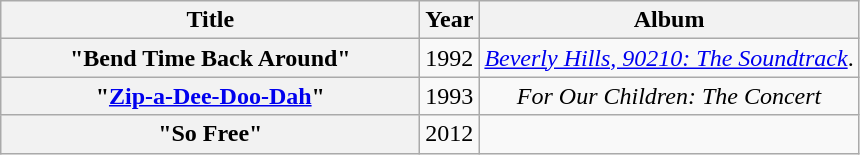<table class="wikitable plainrowheaders" style="text-align:center;">
<tr>
<th scope="col" style="width:17em;">Title</th>
<th scope="col">Year</th>
<th scope="col">Album</th>
</tr>
<tr>
<th scope="row">"Bend Time Back Around"</th>
<td>1992</td>
<td><em><a href='#'>Beverly Hills, 90210: The Soundtrack</a></em>.</td>
</tr>
<tr>
<th scope="row">"<a href='#'>Zip-a-Dee-Doo-Dah</a>"</th>
<td>1993</td>
<td><em>For Our Children: The Concert</em></td>
</tr>
<tr>
<th scope="row">"So Free"</th>
<td>2012</td>
<td></td>
</tr>
</table>
